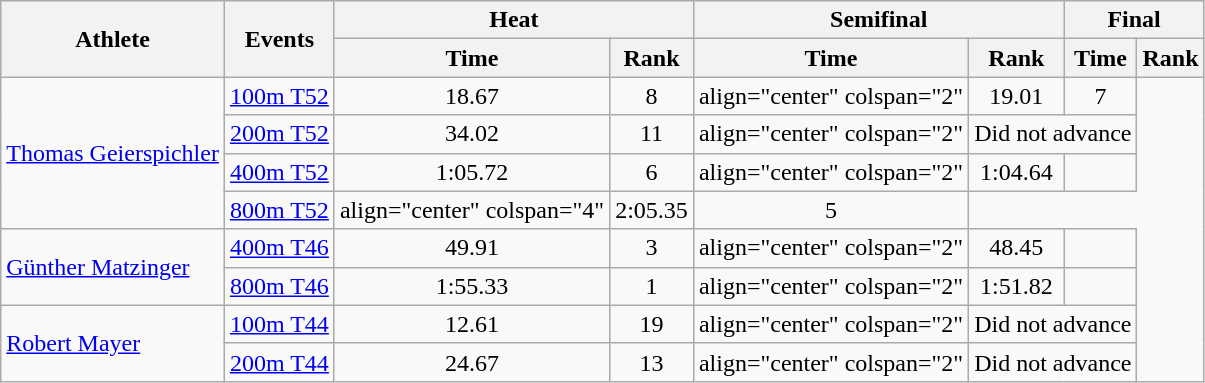<table class=wikitable>
<tr>
<th rowspan="2">Athlete</th>
<th rowspan="2">Events</th>
<th colspan="2">Heat</th>
<th colspan="2">Semifinal</th>
<th colspan="2">Final</th>
</tr>
<tr>
<th>Time</th>
<th>Rank</th>
<th>Time</th>
<th>Rank</th>
<th>Time</th>
<th>Rank</th>
</tr>
<tr>
<td rowspan=4><a href='#'>Thomas Geierspichler</a></td>
<td><a href='#'>100m T52</a></td>
<td align="center">18.67</td>
<td align="center">8</td>
<td>align="center" colspan="2" </td>
<td align="center">19.01</td>
<td align="center">7</td>
</tr>
<tr>
<td><a href='#'>200m T52</a></td>
<td align="center">34.02</td>
<td align="center">11</td>
<td>align="center" colspan="2" </td>
<td align="center" colspan=2>Did not advance</td>
</tr>
<tr>
<td><a href='#'>400m T52</a></td>
<td align="center">1:05.72</td>
<td align="center">6</td>
<td>align="center" colspan="2" </td>
<td align="center">1:04.64</td>
<td align="center"></td>
</tr>
<tr>
<td><a href='#'>800m T52</a></td>
<td>align="center" colspan="4" </td>
<td align="center">2:05.35</td>
<td align="center">5</td>
</tr>
<tr>
<td rowspan=2><a href='#'>Günther Matzinger</a></td>
<td><a href='#'>400m T46</a></td>
<td align="center">49.91</td>
<td align="center">3</td>
<td>align="center" colspan="2" </td>
<td align="center">48.45</td>
<td align="center"></td>
</tr>
<tr>
<td><a href='#'>800m T46</a></td>
<td align="center">1:55.33</td>
<td align="center">1</td>
<td>align="center" colspan="2" </td>
<td align="center">1:51.82</td>
<td align="center"></td>
</tr>
<tr>
<td rowspan=2><a href='#'>Robert Mayer</a></td>
<td><a href='#'>100m T44</a></td>
<td align="center">12.61</td>
<td align="center">19</td>
<td>align="center" colspan="2" </td>
<td align="center" colspan=2>Did not advance</td>
</tr>
<tr>
<td><a href='#'>200m T44</a></td>
<td align="center">24.67</td>
<td align="center">13</td>
<td>align="center" colspan="2" </td>
<td align="center" colspan=2>Did not advance</td>
</tr>
</table>
